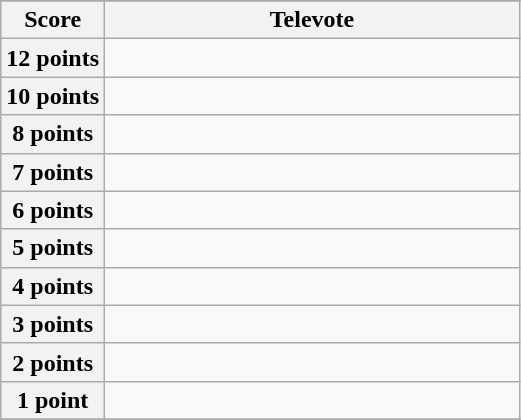<table class="wikitable">
<tr>
</tr>
<tr>
<th scope="col" width="20%">Score</th>
<th scope="col" width="80%">Televote</th>
</tr>
<tr>
<th scope="row">12 points</th>
<td></td>
</tr>
<tr>
<th scope="row">10 points</th>
<td></td>
</tr>
<tr>
<th scope="row">8 points</th>
<td></td>
</tr>
<tr>
<th scope="row">7 points</th>
<td></td>
</tr>
<tr>
<th scope="row">6 points</th>
<td></td>
</tr>
<tr>
<th scope="row">5 points</th>
<td></td>
</tr>
<tr>
<th scope="row">4 points</th>
<td></td>
</tr>
<tr>
<th scope="row">3 points</th>
<td></td>
</tr>
<tr>
<th scope="row">2 points</th>
<td></td>
</tr>
<tr>
<th scope="row">1 point</th>
<td></td>
</tr>
<tr>
</tr>
</table>
